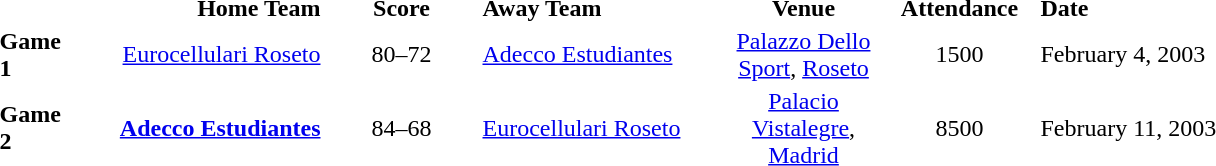<table style="text-align:center" cellpadding=1 border=0>
<tr>
<th width=50></th>
<th width=160 align=right>Home Team</th>
<th width=100>Score</th>
<th width=160 align=left>Away Team</th>
<th width=100>Venue</th>
<th width=100>Attendance</th>
<th width=200 align=left>Date</th>
</tr>
<tr>
<td align=left><strong>Game 1</strong></td>
<td align=right><a href='#'>Eurocellulari Roseto</a> </td>
<td>80–72</td>
<td align=left> <a href='#'>Adecco Estudiantes</a></td>
<td><a href='#'>Palazzo Dello Sport</a>, <a href='#'>Roseto</a></td>
<td>1500</td>
<td align=left>February 4, 2003</td>
</tr>
<tr>
<td align=left><strong>Game 2</strong></td>
<td align=right><strong><a href='#'>Adecco Estudiantes</a></strong> </td>
<td>84–68</td>
<td align=left> <a href='#'>Eurocellulari Roseto</a></td>
<td><a href='#'>Palacio Vistalegre</a>, <a href='#'>Madrid</a></td>
<td>8500</td>
<td align=left>February 11, 2003</td>
</tr>
</table>
